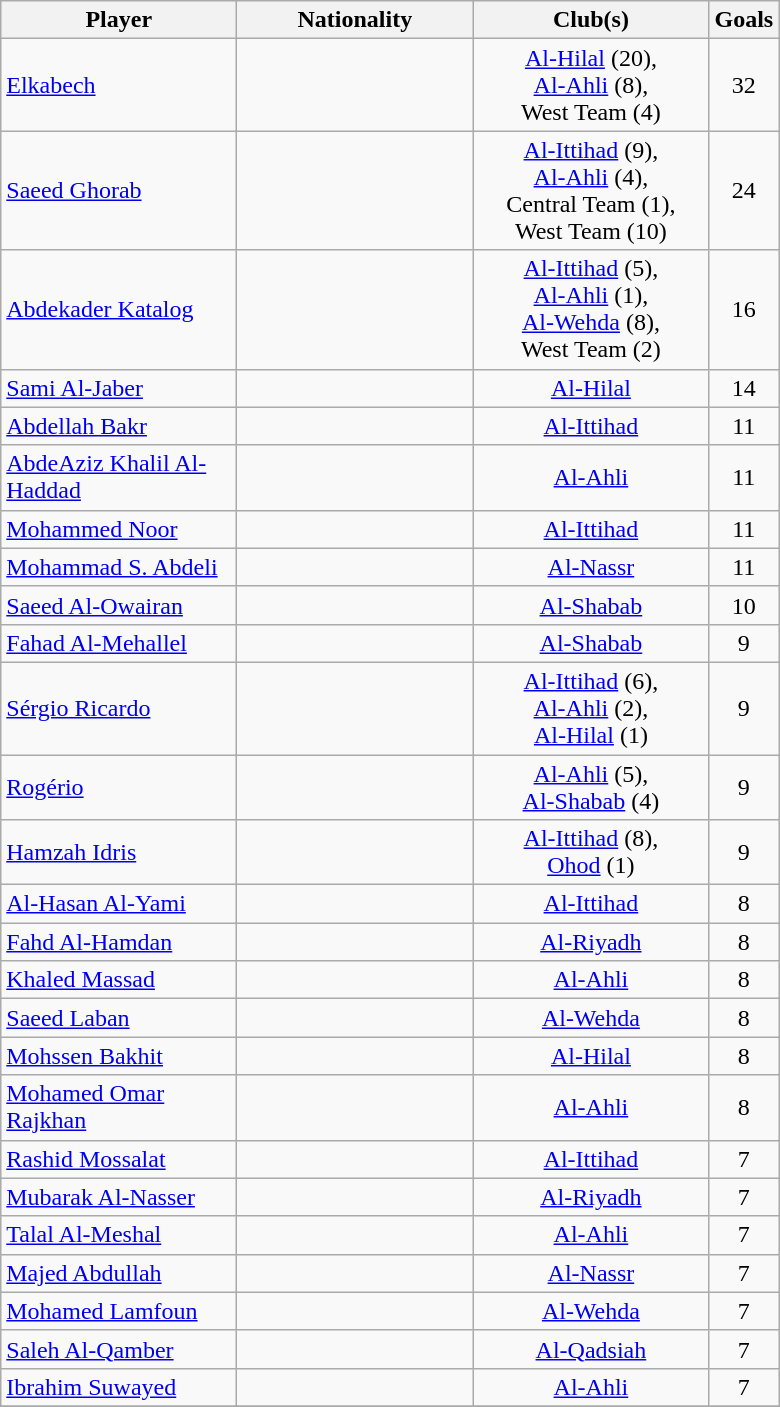<table class="wikitable sortable" style="text-align:center">
<tr>
<th width=150>Player</th>
<th width=150>Nationality</th>
<th width=150>Club(s)</th>
<th>Goals</th>
</tr>
<tr>
<td style="text-align:left"><a href='#'>Elkabech</a></td>
<td style="text-align:center"></td>
<td><a href='#'>Al-Hilal</a> (20),<br><a href='#'>Al-Ahli</a> (8),<br>West Team (4)</td>
<td>32</td>
</tr>
<tr>
<td style="text-align:left"><a href='#'>Saeed Ghorab</a></td>
<td style="text-align:center"></td>
<td><a href='#'>Al-Ittihad</a> (9),<br><a href='#'>Al-Ahli</a> (4),<br>Central Team (1),<br>West Team (10)</td>
<td>24</td>
</tr>
<tr>
<td style="text-align:left"><a href='#'>Abdekader Katalog</a></td>
<td style="text-align:center"></td>
<td><a href='#'>Al-Ittihad</a> (5),<br><a href='#'>Al-Ahli</a> (1),<br><a href='#'>Al-Wehda</a> (8),<br>West Team (2)</td>
<td>16</td>
</tr>
<tr>
<td style="text-align:left"><a href='#'>Sami Al-Jaber</a></td>
<td style="text-align:center"></td>
<td><a href='#'>Al-Hilal</a></td>
<td>14</td>
</tr>
<tr>
<td style="text-align:left"><a href='#'>Abdellah Bakr</a></td>
<td style="text-align:center"></td>
<td><a href='#'>Al-Ittihad</a></td>
<td>11</td>
</tr>
<tr>
<td style="text-align:left"><a href='#'>AbdeAziz Khalil Al-Haddad</a></td>
<td style="text-align:center"></td>
<td><a href='#'>Al-Ahli</a></td>
<td>11</td>
</tr>
<tr>
<td style="text-align:left"><a href='#'>Mohammed Noor</a></td>
<td style="text-align:center"></td>
<td><a href='#'>Al-Ittihad</a></td>
<td>11</td>
</tr>
<tr>
<td style="text-align:left"><a href='#'>Mohammad S. Abdeli</a></td>
<td style="text-align:center"></td>
<td><a href='#'>Al-Nassr</a></td>
<td>11</td>
</tr>
<tr>
<td style="text-align:left"><a href='#'>Saeed Al-Owairan</a></td>
<td style="text-align:center"></td>
<td><a href='#'>Al-Shabab</a></td>
<td>10</td>
</tr>
<tr>
<td style="text-align:left"><a href='#'>Fahad Al-Mehallel</a></td>
<td style="text-align:center"></td>
<td><a href='#'>Al-Shabab</a></td>
<td>9</td>
</tr>
<tr>
<td style="text-align:left"><a href='#'>Sérgio Ricardo</a></td>
<td style="text-align:center"></td>
<td><a href='#'>Al-Ittihad</a> (6), <br><a href='#'>Al-Ahli</a> (2), <br><a href='#'>Al-Hilal</a> (1)</td>
<td>9</td>
</tr>
<tr>
<td style="text-align:left"><a href='#'>Rogério</a></td>
<td style="text-align:center"></td>
<td><a href='#'>Al-Ahli</a> (5), <br><a href='#'>Al-Shabab</a> (4)</td>
<td>9</td>
</tr>
<tr>
<td style="text-align:left"><a href='#'>Hamzah Idris</a></td>
<td style="text-align:center"></td>
<td><a href='#'>Al-Ittihad</a> (8), <br><a href='#'>Ohod</a> (1)</td>
<td>9</td>
</tr>
<tr>
<td style="text-align:left"><a href='#'>Al-Hasan Al-Yami</a></td>
<td style="text-align:center"></td>
<td><a href='#'>Al-Ittihad</a></td>
<td>8</td>
</tr>
<tr>
<td style="text-align:left"><a href='#'>Fahd Al-Hamdan</a></td>
<td style="text-align:center"></td>
<td><a href='#'>Al-Riyadh</a></td>
<td>8</td>
</tr>
<tr>
<td style="text-align:left"><a href='#'>Khaled Massad</a></td>
<td style="text-align:center"></td>
<td><a href='#'>Al-Ahli</a></td>
<td>8</td>
</tr>
<tr>
<td style="text-align:left"><a href='#'>Saeed Laban</a></td>
<td style="text-align:center"></td>
<td><a href='#'>Al-Wehda</a></td>
<td>8</td>
</tr>
<tr>
<td style="text-align:left"><a href='#'>Mohssen Bakhit</a></td>
<td style="text-align:center"></td>
<td><a href='#'>Al-Hilal</a></td>
<td>8</td>
</tr>
<tr>
<td style="text-align:left"><a href='#'>Mohamed Omar Rajkhan</a></td>
<td style="text-align:center"></td>
<td><a href='#'>Al-Ahli</a></td>
<td>8</td>
</tr>
<tr>
<td style="text-align:left"><a href='#'>Rashid Mossalat</a></td>
<td style="text-align:center"></td>
<td><a href='#'>Al-Ittihad</a></td>
<td>7</td>
</tr>
<tr>
<td style="text-align:left"><a href='#'>Mubarak Al-Nasser</a></td>
<td style="text-align:center"></td>
<td><a href='#'>Al-Riyadh</a></td>
<td>7</td>
</tr>
<tr>
<td style="text-align:left"><a href='#'>Talal Al-Meshal</a></td>
<td style="text-align:center"></td>
<td><a href='#'>Al-Ahli</a></td>
<td>7</td>
</tr>
<tr>
<td style="text-align:left"><a href='#'>Majed Abdullah</a></td>
<td style="text-align:center"></td>
<td><a href='#'>Al-Nassr</a></td>
<td>7</td>
</tr>
<tr>
<td style="text-align:left"><a href='#'>Mohamed Lamfoun</a></td>
<td style="text-align:center"></td>
<td><a href='#'>Al-Wehda</a></td>
<td>7</td>
</tr>
<tr>
<td style="text-align:left"><a href='#'>Saleh Al-Qamber</a></td>
<td style="text-align:center"></td>
<td><a href='#'>Al-Qadsiah</a></td>
<td>7</td>
</tr>
<tr>
<td style="text-align:left"><a href='#'>Ibrahim Suwayed</a></td>
<td style="text-align:center"></td>
<td><a href='#'>Al-Ahli</a></td>
<td>7</td>
</tr>
<tr>
</tr>
</table>
